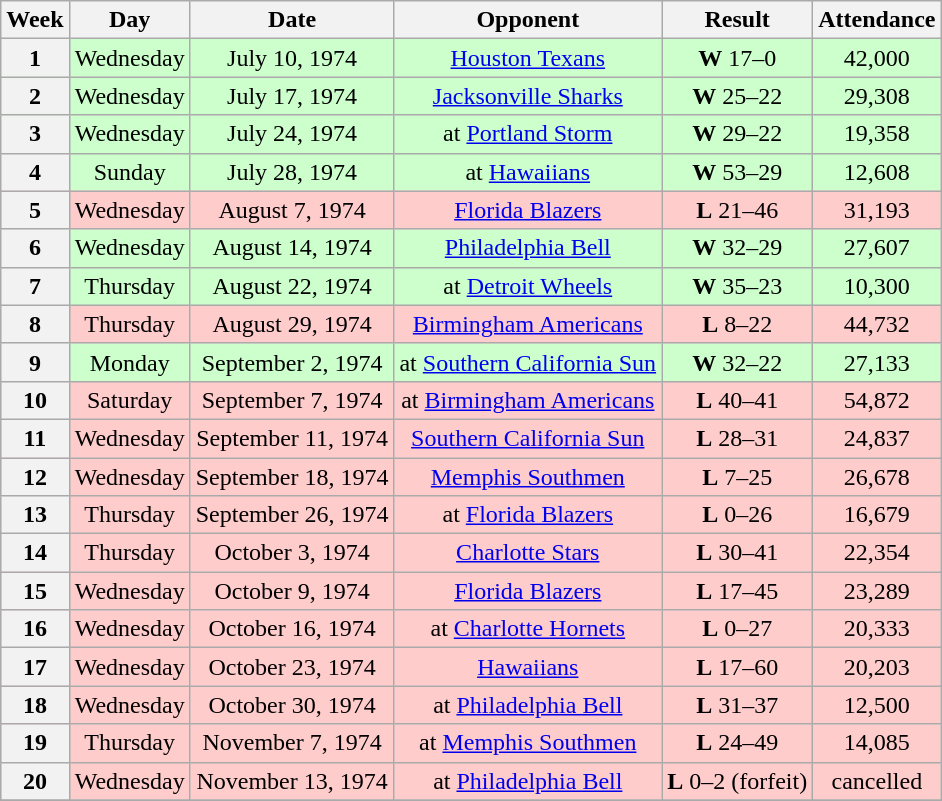<table class="wikitable">
<tr>
<th>Week</th>
<th>Day</th>
<th>Date</th>
<th>Opponent</th>
<th>Result</th>
<th>Attendance</th>
</tr>
<tr --- align="center" bgcolor="#CCFFCC">
<th>1</th>
<td>Wednesday</td>
<td>July 10, 1974</td>
<td><a href='#'>Houston Texans</a></td>
<td><strong>W</strong>  17–0</td>
<td>42,000</td>
</tr>
<tr --- align="center" bgcolor="#CCFFCC">
<th>2</th>
<td>Wednesday</td>
<td>July 17, 1974</td>
<td><a href='#'>Jacksonville Sharks</a></td>
<td><strong>W</strong>  25–22</td>
<td>29,308</td>
</tr>
<tr --- align="center" bgcolor="#CCFFCC">
<th>3</th>
<td>Wednesday</td>
<td>July 24, 1974</td>
<td>at <a href='#'>Portland Storm</a></td>
<td><strong>W</strong>  29–22</td>
<td>19,358</td>
</tr>
<tr --- align="center" bgcolor="#CCFFCC">
<th>4</th>
<td>Sunday</td>
<td>July 28, 1974</td>
<td>at <a href='#'>Hawaiians</a></td>
<td><strong>W</strong>  53–29</td>
<td>12,608</td>
</tr>
<tr --- align="center" bgcolor="#FFCCCC">
<th>5</th>
<td>Wednesday</td>
<td>August 7, 1974</td>
<td><a href='#'>Florida Blazers</a></td>
<td><strong>L</strong>  21–46</td>
<td>31,193</td>
</tr>
<tr --- align="center" bgcolor="#CCFFCC">
<th>6</th>
<td>Wednesday</td>
<td>August 14, 1974</td>
<td><a href='#'>Philadelphia Bell</a></td>
<td><strong>W</strong>  32–29</td>
<td>27,607</td>
</tr>
<tr --- align="center" bgcolor="#CCFFCC">
<th>7</th>
<td>Thursday</td>
<td>August 22, 1974</td>
<td>at <a href='#'>Detroit Wheels</a></td>
<td><strong>W</strong>  35–23</td>
<td>10,300</td>
</tr>
<tr --- align="center" bgcolor="#FFCCCC">
<th>8</th>
<td>Thursday</td>
<td>August 29, 1974</td>
<td><a href='#'>Birmingham Americans</a></td>
<td><strong>L</strong>  8–22</td>
<td>44,732</td>
</tr>
<tr --- align="center" bgcolor="#CCFFCC">
<th>9</th>
<td>Monday</td>
<td>September 2, 1974</td>
<td>at <a href='#'>Southern California Sun</a></td>
<td><strong>W</strong>  32–22</td>
<td>27,133</td>
</tr>
<tr --- align="center" bgcolor="#FFCCCC">
<th>10</th>
<td>Saturday</td>
<td>September 7, 1974</td>
<td>at <a href='#'>Birmingham Americans</a></td>
<td><strong>L</strong>  40–41</td>
<td>54,872</td>
</tr>
<tr --- align="center" bgcolor="#FFCCCC">
<th>11</th>
<td>Wednesday</td>
<td>September 11, 1974</td>
<td><a href='#'>Southern California Sun</a></td>
<td><strong>L</strong>  28–31</td>
<td>24,837</td>
</tr>
<tr --- align="center" bgcolor="#FFCCCC">
<th>12</th>
<td>Wednesday</td>
<td>September 18, 1974</td>
<td><a href='#'>Memphis Southmen</a></td>
<td><strong>L</strong>  7–25</td>
<td>26,678</td>
</tr>
<tr --- align="center" bgcolor="#FFCCCC">
<th>13</th>
<td>Thursday</td>
<td>September 26, 1974</td>
<td>at <a href='#'>Florida Blazers</a></td>
<td><strong>L</strong>  0–26</td>
<td>16,679</td>
</tr>
<tr --- align="center" bgcolor="#FFCCCC">
<th>14</th>
<td>Thursday</td>
<td>October 3, 1974</td>
<td><a href='#'>Charlotte Stars</a></td>
<td><strong>L</strong>  30–41</td>
<td>22,354</td>
</tr>
<tr --- align="center" bgcolor="#FFCCCC">
<th>15</th>
<td>Wednesday</td>
<td>October 9, 1974</td>
<td><a href='#'>Florida Blazers</a></td>
<td><strong>L</strong>  17–45</td>
<td>23,289</td>
</tr>
<tr --- align="center" bgcolor="#FFCCCC">
<th>16</th>
<td>Wednesday</td>
<td>October 16, 1974</td>
<td>at <a href='#'>Charlotte Hornets</a></td>
<td><strong>L</strong>  0–27</td>
<td>20,333</td>
</tr>
<tr --- align="center" bgcolor="#FFCCCC">
<th>17</th>
<td>Wednesday</td>
<td>October 23, 1974</td>
<td><a href='#'>Hawaiians</a></td>
<td><strong>L</strong>  17–60</td>
<td>20,203</td>
</tr>
<tr --- align="center" bgcolor="#FFCCCC">
<th>18</th>
<td>Wednesday</td>
<td>October 30, 1974</td>
<td>at <a href='#'>Philadelphia Bell</a></td>
<td><strong>L</strong>  31–37</td>
<td>12,500</td>
</tr>
<tr --- align="center" bgcolor="#FFCCCC">
<th>19</th>
<td>Thursday</td>
<td>November 7, 1974</td>
<td>at <a href='#'>Memphis Southmen</a></td>
<td><strong>L</strong>  24–49</td>
<td>14,085</td>
</tr>
<tr --- align="center" bgcolor="#FFCCCC">
<th>20</th>
<td>Wednesday</td>
<td>November 13, 1974</td>
<td>at <a href='#'>Philadelphia Bell</a></td>
<td><strong>L</strong> 0–2 (forfeit)</td>
<td>cancelled</td>
</tr>
<tr --->
</tr>
</table>
